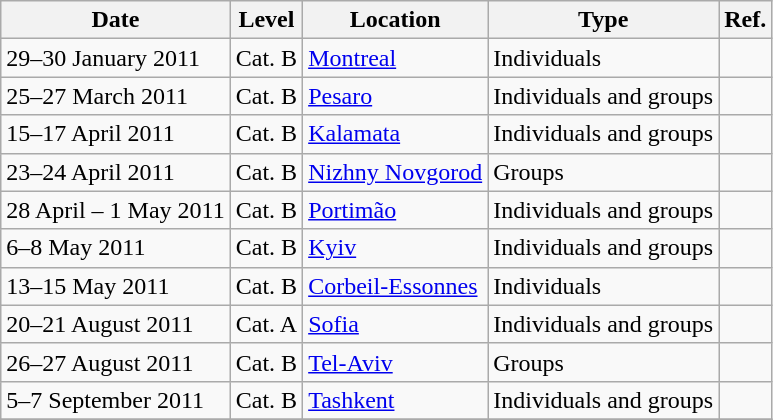<table class="wikitable">
<tr>
<th>Date</th>
<th>Level</th>
<th>Location</th>
<th>Type</th>
<th>Ref.</th>
</tr>
<tr>
<td>29–30 January 2011</td>
<td>Cat. B</td>
<td> <a href='#'>Montreal</a></td>
<td>Individuals</td>
<td></td>
</tr>
<tr>
<td>25–27 March 2011</td>
<td>Cat. B</td>
<td> <a href='#'>Pesaro</a></td>
<td>Individuals and groups</td>
<td></td>
</tr>
<tr>
<td>15–17 April 2011</td>
<td>Cat. B</td>
<td> <a href='#'>Kalamata</a></td>
<td>Individuals and groups</td>
<td></td>
</tr>
<tr>
<td>23–24 April 2011</td>
<td>Cat. B</td>
<td> <a href='#'>Nizhny Novgorod</a></td>
<td>Groups</td>
<td></td>
</tr>
<tr>
<td>28 April – 1 May 2011</td>
<td>Cat. B</td>
<td> <a href='#'>Portimão</a></td>
<td>Individuals and groups</td>
<td></td>
</tr>
<tr>
<td>6–8 May 2011</td>
<td>Cat. B</td>
<td> <a href='#'>Kyiv</a></td>
<td>Individuals and groups</td>
<td></td>
</tr>
<tr>
<td>13–15 May 2011</td>
<td>Cat. B</td>
<td> <a href='#'>Corbeil-Essonnes</a></td>
<td>Individuals</td>
<td></td>
</tr>
<tr>
<td>20–21 August 2011</td>
<td>Cat. A</td>
<td> <a href='#'>Sofia</a></td>
<td>Individuals and groups</td>
<td></td>
</tr>
<tr>
<td>26–27 August 2011</td>
<td>Cat. B</td>
<td> <a href='#'>Tel-Aviv</a></td>
<td>Groups</td>
<td></td>
</tr>
<tr>
<td>5–7 September 2011</td>
<td>Cat. B</td>
<td> <a href='#'>Tashkent</a></td>
<td>Individuals and groups</td>
<td></td>
</tr>
<tr>
</tr>
</table>
